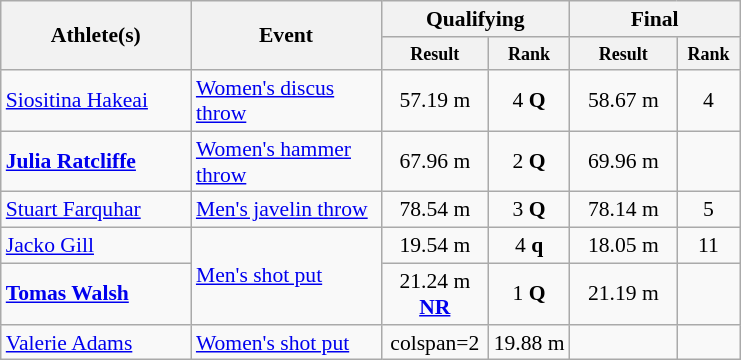<table class=wikitable style="text-align:center; font-size:90%">
<tr>
<th rowspan="2" width=120>Athlete(s)</th>
<th rowspan="2" width=120>Event</th>
<th colspan="2" width=100>Qualifying</th>
<th colspan="2" width=100>Final</th>
</tr>
<tr>
<th style="line-height:1em" width=65><small>Result</small></th>
<th style="line-height:1em" width=35><small>Rank</small></th>
<th style="line-height:1em" width=65><small>Result</small></th>
<th style="line-height:1em" width=35><small>Rank</small></th>
</tr>
<tr>
<td align=left><a href='#'>Siositina Hakeai</a></td>
<td align=left><a href='#'>Women's discus throw</a></td>
<td>57.19 m</td>
<td>4 <strong>Q</strong></td>
<td>58.67 m</td>
<td>4</td>
</tr>
<tr>
<td align=left><strong><a href='#'>Julia Ratcliffe</a></strong></td>
<td align=left><a href='#'>Women's hammer throw</a></td>
<td>67.96 m</td>
<td>2 <strong>Q</strong></td>
<td>69.96 m</td>
<td></td>
</tr>
<tr>
<td align=left><a href='#'>Stuart Farquhar</a></td>
<td align=left><a href='#'>Men's javelin throw</a></td>
<td>78.54 m</td>
<td>3 <strong>Q</strong></td>
<td>78.14 m</td>
<td>5</td>
</tr>
<tr>
<td align=left><a href='#'>Jacko Gill</a></td>
<td align=left rowspan=2><a href='#'>Men's shot put</a></td>
<td>19.54 m</td>
<td>4 <strong>q</strong></td>
<td>18.05 m</td>
<td>11</td>
</tr>
<tr>
<td align=left><strong><a href='#'>Tomas Walsh</a></strong></td>
<td>21.24 m <strong><a href='#'>NR</a></strong></td>
<td>1 <strong>Q</strong></td>
<td>21.19 m</td>
<td></td>
</tr>
<tr>
<td align=left><a href='#'>Valerie Adams</a></td>
<td align=left><a href='#'>Women's shot put</a></td>
<td>colspan=2 </td>
<td>19.88 m</td>
<td></td>
</tr>
</table>
